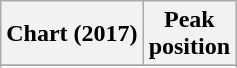<table class="wikitable plainrowheaders" style="text-align:center">
<tr>
<th scope="col">Chart (2017)</th>
<th scope="col">Peak<br> position</th>
</tr>
<tr>
</tr>
<tr>
</tr>
</table>
